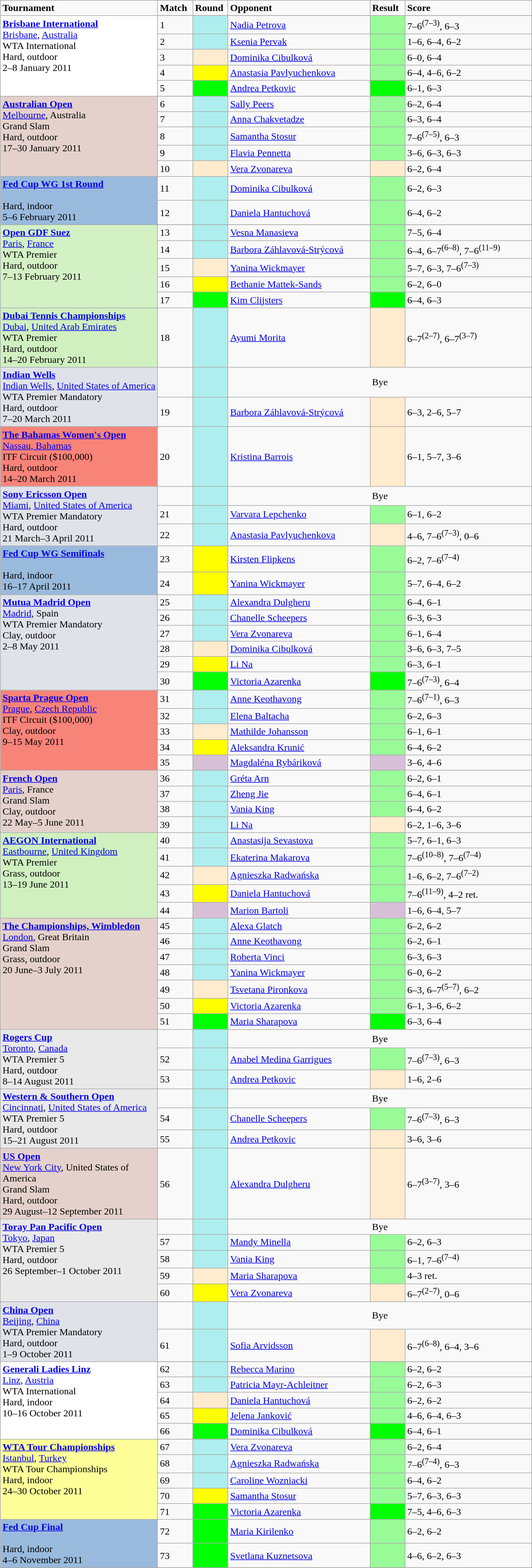<table class="wikitable">
<tr style="font-weight:bold">
<td style="width:250px;">Tournament</td>
<td style="width:50px;">Match</td>
<td style="width:50px;">Round</td>
<td style="width:225px;">Opponent</td>
<td style="width:50px;">Result</td>
<td style="width:200px;">Score</td>
</tr>
<tr>
<td rowspan="6" style="background:#fff; text-align:left; vertical-align:top;"><strong><a href='#'>Brisbane International</a></strong><br><a href='#'>Brisbane</a>, <a href='#'>Australia</a><br>WTA International<br>Hard, outdoor<br>2–8 January 2011</td>
</tr>
<tr>
<td>1</td>
<td style="background:#afeeee;"></td>
<td> <a href='#'>Nadia Petrova</a></td>
<td bgcolor="#98FB98"></td>
<td>7–6<sup>(7–3)</sup>, 6–3</td>
</tr>
<tr>
<td>2</td>
<td style="background:#afeeee;"></td>
<td> <a href='#'>Ksenia Pervak</a></td>
<td bgcolor="#98FB98"></td>
<td>1–6, 6–4, 6–2</td>
</tr>
<tr>
<td>3</td>
<td style="background:#ffebcd;"></td>
<td> <a href='#'>Dominika Cibulková</a></td>
<td bgcolor="#98FB98"></td>
<td>6–0, 6–4</td>
</tr>
<tr>
<td>4</td>
<td style="background:yellow;"></td>
<td> <a href='#'>Anastasia Pavlyuchenkova</a></td>
<td bgcolor="#98FB98"></td>
<td>6–4, 4–6, 6–2</td>
</tr>
<tr>
<td>5</td>
<td bgcolor=lime></td>
<td> <a href='#'>Andrea Petkovic</a></td>
<td bgcolor="lime"></td>
<td>6–1, 6–3</td>
</tr>
<tr>
<td rowspan="6" style="background:#e5d1cb; text-align:left; vertical-align:top;"><strong><a href='#'>Australian Open</a></strong><br><a href='#'>Melbourne</a>, Australia<br>Grand Slam<br>Hard, outdoor<br>17–30 January 2011</td>
</tr>
<tr>
<td>6</td>
<td style="background:#afeeee;"></td>
<td> <a href='#'>Sally Peers</a></td>
<td bgcolor="#98FB98"></td>
<td>6–2, 6–4</td>
</tr>
<tr>
<td>7</td>
<td style="background:#afeeee;"></td>
<td> <a href='#'>Anna Chakvetadze</a></td>
<td bgcolor="#98FB98"></td>
<td>6–3, 6–4</td>
</tr>
<tr>
<td>8</td>
<td style="background:#afeeee;"></td>
<td> <a href='#'>Samantha Stosur</a></td>
<td bgcolor="#98FB98"></td>
<td>7–6<sup>(7–5)</sup>, 6–3</td>
</tr>
<tr>
<td>9</td>
<td style="background:#afeeee;"></td>
<td> <a href='#'>Flavia Pennetta</a></td>
<td bgcolor="#98FB98"></td>
<td>3–6, 6–3, 6–3</td>
</tr>
<tr>
<td>10</td>
<td style="background:#ffebcd;"></td>
<td> <a href='#'>Vera Zvonareva</a></td>
<td bgcolor=#ffebcd></td>
<td>6–2, 6–4</td>
</tr>
<tr>
<td rowspan="2" style="background:#99badd; text-align:left; vertical-align:top;"><strong><a href='#'>Fed Cup WG 1st Round</a></strong><br>  <br> Hard, indoor <br> 5–6 February 2011</td>
<td>11</td>
<td style="background:#afeeee;"></td>
<td> <a href='#'>Dominika Cibulková</a></td>
<td bgcolor="#98FB98"></td>
<td>6–2, 6–3</td>
</tr>
<tr>
<td>12</td>
<td style="background:#afeeee;"></td>
<td> <a href='#'>Daniela Hantuchová</a></td>
<td bgcolor="#98FB98"></td>
<td>6–4, 6–2</td>
</tr>
<tr>
<td rowspan="6" style="background:#D4F1C5; text-align:left; vertical-align:top;"><strong><a href='#'>Open GDF Suez</a></strong><br><a href='#'>Paris</a>, <a href='#'>France</a><br>WTA Premier<br>Hard, outdoor<br>7–13 February 2011</td>
</tr>
<tr>
<td>13</td>
<td style="background:#afeeee;"></td>
<td> <a href='#'>Vesna Manasieva</a></td>
<td bgcolor="#98FB98"></td>
<td>7–5, 6–4</td>
</tr>
<tr>
<td>14</td>
<td style="background:#afeeee;"></td>
<td> <a href='#'>Barbora Záhlavová-Strýcová</a></td>
<td bgcolor="#98FB98"></td>
<td>6–4, 6–7<sup>(6–8)</sup>, 7–6<sup>(11–9)</sup></td>
</tr>
<tr>
<td>15</td>
<td style="background:#ffebcd;"></td>
<td> <a href='#'>Yanina Wickmayer</a></td>
<td bgcolor="#98FB98"></td>
<td>5–7, 6–3, 7–6<sup>(7–3)</sup></td>
</tr>
<tr>
<td>16</td>
<td style="background:yellow;"></td>
<td> <a href='#'>Bethanie Mattek-Sands</a></td>
<td bgcolor="#98FB98"></td>
<td>6–2, 6–0</td>
</tr>
<tr>
<td>17</td>
<td style="background:lime;"></td>
<td> <a href='#'>Kim Clijsters</a></td>
<td bgcolor="lime"></td>
<td>6–4, 6–3</td>
</tr>
<tr>
<td rowspan="1" style="background:#d0f0c0; text-align:left; vertical-align:top;"><strong><a href='#'>Dubai Tennis Championships</a></strong><br><a href='#'>Dubai</a>, <a href='#'>United Arab Emirates</a><br>WTA Premier<br>Hard, outdoor<br>14–20 February 2011</td>
<td>18</td>
<td style="background:#afeeee;"></td>
<td> <a href='#'>Ayumi Morita</a></td>
<td bgcolor=#ffebcd></td>
<td>6–7<sup>(2–7)</sup>, 6–7<sup>(3–7)</sup></td>
</tr>
<tr>
<td rowspan="2" style="background:#dfe2e9; text-align:left; vertical-align:top;"><strong><a href='#'>Indian Wells</a></strong><br><a href='#'>Indian Wells</a>, <a href='#'>United States of America</a><br>WTA Premier Mandatory<br>Hard, outdoor<br>7–20 March 2011</td>
<td></td>
<td style="background:#afeeee;"></td>
<td colspan="3" align="center">Bye</td>
</tr>
<tr>
<td>19</td>
<td style="background:#afeeee;"></td>
<td> <a href='#'>Barbora Záhlavová-Strýcová</a></td>
<td bgcolor=#ffebcd></td>
<td>6–3, 2–6, 5–7</td>
</tr>
<tr>
<td rowspan="1" style="background:#f88379; text-align:left; vertical-align:top;"><strong><a href='#'>The Bahamas Women's Open</a></strong><br><a href='#'>Nassau, Bahamas</a><br>ITF Circuit ($100,000)<br>Hard, outdoor<br>14–20 March 2011</td>
<td>20</td>
<td style="background:#afeeee;"></td>
<td> <a href='#'>Kristina Barrois</a></td>
<td bgcolor=#ffebcd></td>
<td>6–1, 5–7, 3–6</td>
</tr>
<tr>
<td rowspan="3" style="background:#dfe2e9; text-align:left; vertical-align:top;"><strong><a href='#'>Sony Ericsson Open</a></strong><br><a href='#'>Miami</a>, <a href='#'>United States of America</a><br>WTA Premier Mandatory<br>Hard, outdoor<br>21 March–3 April 2011</td>
<td></td>
<td style="background:#afeeee;"></td>
<td colspan="5" align="center">Bye</td>
</tr>
<tr>
<td>21</td>
<td style="background:#afeeee;"></td>
<td> <a href='#'>Varvara Lepchenko</a></td>
<td bgcolor="#98FB98"></td>
<td>6–1, 6–2</td>
</tr>
<tr>
<td>22</td>
<td style="background:#afeeee;"></td>
<td> <a href='#'>Anastasia Pavlyuchenkova</a></td>
<td bgcolor=#ffebcd></td>
<td>4–6, 7–6<sup>(7–3)</sup>, 0–6</td>
</tr>
<tr>
<td rowspan="2" style="background:#99badd; text-align:left; vertical-align:top;"><strong><a href='#'>Fed Cup WG Semifinals</a></strong><br>  <br> Hard, indoor <br> 16–17 April 2011</td>
<td>23</td>
<td style="background:yellow;"></td>
<td> <a href='#'>Kirsten Flipkens</a></td>
<td bgcolor="#98FB98"></td>
<td>6–2, 7–6<sup>(7–4)</sup></td>
</tr>
<tr>
<td>24</td>
<td style="background:yellow;"></td>
<td> <a href='#'>Yanina Wickmayer</a></td>
<td bgcolor="#98FB98"></td>
<td>5–7, 6–4, 6–2</td>
</tr>
<tr>
<td rowspan="6" style="background:#dfe2e9; text-align:left; vertical-align:top;"><strong><a href='#'>Mutua Madrid Open</a></strong><br><a href='#'>Madrid</a>, Spain<br>WTA Premier Mandatory<br>Clay, outdoor<br>2–8 May 2011</td>
<td>25</td>
<td style="background:#afeeee;"></td>
<td> <a href='#'>Alexandra Dulgheru</a></td>
<td bgcolor="#98FB98"></td>
<td>6–4, 6–1</td>
</tr>
<tr>
<td>26</td>
<td style="background:#afeeee;"></td>
<td> <a href='#'>Chanelle Scheepers</a></td>
<td bgcolor="#98FB98"></td>
<td>6–3, 6–3</td>
</tr>
<tr>
<td>27</td>
<td style="background:#afeeee;"></td>
<td> <a href='#'>Vera Zvonareva</a></td>
<td bgcolor="#98FB98"></td>
<td>6–1, 6–4</td>
</tr>
<tr>
<td>28</td>
<td style="background:#ffebcd;"></td>
<td> <a href='#'>Dominika Cibulková</a></td>
<td bgcolor="#98FB98"></td>
<td>3–6, 6–3, 7–5</td>
</tr>
<tr>
<td>29</td>
<td style="background:yellow;"></td>
<td> <a href='#'>Li Na</a></td>
<td bgcolor="#98FB98"></td>
<td>6–3, 6–1</td>
</tr>
<tr>
<td>30</td>
<td style="background:lime;"></td>
<td> <a href='#'>Victoria Azarenka</a></td>
<td bgcolor="lime"></td>
<td>7–6<sup>(7–3)</sup>, 6–4</td>
</tr>
<tr>
<td rowspan="5" style="background:#f88379; text-align:left; vertical-align:top;"><strong><a href='#'>Sparta Prague Open</a></strong><br><a href='#'>Prague</a>, <a href='#'>Czech Republic</a><br>ITF Circuit ($100,000)<br>Clay, outdoor<br>9–15 May 2011</td>
<td>31</td>
<td style="background:#afeeee;"></td>
<td> <a href='#'>Anne Keothavong</a></td>
<td bgcolor="#98FB98"></td>
<td>7–6<sup>(7–1)</sup>, 6–3</td>
</tr>
<tr>
<td>32</td>
<td style="background:#afeeee;"></td>
<td> <a href='#'>Elena Baltacha</a></td>
<td bgcolor="#98FB98"></td>
<td>6–2, 6–3</td>
</tr>
<tr>
<td>33</td>
<td style="background:#ffebcd;"></td>
<td> <a href='#'>Mathilde Johansson</a></td>
<td bgcolor="#98FB98"></td>
<td>6–1, 6–1</td>
</tr>
<tr>
<td>34</td>
<td style="background:yellow;"></td>
<td> <a href='#'>Aleksandra Krunić</a></td>
<td bgcolor="#98FB98"></td>
<td>6–4, 6–2</td>
</tr>
<tr>
<td>35</td>
<td style="background:thistle;"></td>
<td> <a href='#'>Magdaléna Rybáriková</a></td>
<td style="background:thistle;"></td>
<td>3–6, 4–6</td>
</tr>
<tr>
<td rowspan="4" style="background:#e5d1cb; text-align:left; vertical-align:top;"><strong><a href='#'>French Open</a></strong><br><a href='#'>Paris</a>, France<br>Grand Slam<br>Clay, outdoor<br>22 May–5 June 2011</td>
<td>36</td>
<td style="background:#afeeee;"></td>
<td> <a href='#'>Gréta Arn</a></td>
<td bgcolor="#98FB98"></td>
<td>6–2, 6–1</td>
</tr>
<tr>
<td>37</td>
<td style="background:#afeeee;"></td>
<td> <a href='#'>Zheng Jie</a></td>
<td bgcolor="#98FB98"></td>
<td>6–4, 6–1</td>
</tr>
<tr>
<td>38</td>
<td style="background:#afeeee;"></td>
<td> <a href='#'>Vania King</a></td>
<td bgcolor="#98FB98"></td>
<td>6–4, 6–2</td>
</tr>
<tr>
<td>39</td>
<td style="background:#afeeee;"></td>
<td> <a href='#'>Li Na</a></td>
<td bgcolor="#ffebcd"></td>
<td>6–2, 1–6, 3–6</td>
</tr>
<tr>
<td rowspan="5" style="background:#d0f0c0; text-align:left; vertical-align:top;"><strong><a href='#'>AEGON International</a></strong><br><a href='#'>Eastbourne</a>, <a href='#'>United Kingdom</a><br>WTA Premier<br>Grass, outdoor<br>13–19 June 2011</td>
<td>40</td>
<td style="background:#afeeee;"></td>
<td> <a href='#'>Anastasija Sevastova</a></td>
<td bgcolor="#98FB98"></td>
<td>5–7, 6–1, 6–3</td>
</tr>
<tr>
<td>41</td>
<td style="background:#afeeee;"></td>
<td> <a href='#'>Ekaterina Makarova</a></td>
<td bgcolor="#98FB98"></td>
<td>7–6<sup>(10–8)</sup>, 7–6<sup>(7–4)</sup></td>
</tr>
<tr>
<td>42</td>
<td style="background:#ffebcd;"></td>
<td> <a href='#'>Agnieszka Radwańska</a></td>
<td bgcolor="#98FB98"></td>
<td>1–6, 6–2, 7–6<sup>(7–2)</sup></td>
</tr>
<tr>
<td>43</td>
<td style="background:yellow;"></td>
<td> <a href='#'>Daniela Hantuchová</a></td>
<td bgcolor="#98FB98"></td>
<td>7–6<sup>(11–9)</sup>, 4–2 ret.</td>
</tr>
<tr>
<td>44</td>
<td style="background:thistle;"></td>
<td> <a href='#'>Marion Bartoli</a></td>
<td style="background:thistle;"></td>
<td>1–6, 6–4, 5–7</td>
</tr>
<tr>
<td rowspan="7" style="background:#e5d1cb; text-align:left; vertical-align:top;"><strong><a href='#'>The Championships, Wimbledon</a></strong><br><a href='#'>London</a>, Great Britain<br>Grand Slam<br>Grass, outdoor<br>20 June–3 July 2011</td>
<td>45</td>
<td style="background:#afeeee;"></td>
<td> <a href='#'>Alexa Glatch</a></td>
<td bgcolor="#98FB98"></td>
<td>6–2, 6–2</td>
</tr>
<tr>
<td>46</td>
<td style="background:#afeeee;"></td>
<td> <a href='#'>Anne Keothavong</a></td>
<td bgcolor="#98FB98"></td>
<td>6–2, 6–1</td>
</tr>
<tr>
<td>47</td>
<td style="background:#afeeee;"></td>
<td> <a href='#'>Roberta Vinci</a></td>
<td bgcolor="#98FB98"></td>
<td>6–3, 6–3</td>
</tr>
<tr>
<td>48</td>
<td style="background:#afeeee;"></td>
<td> <a href='#'>Yanina Wickmayer</a></td>
<td bgcolor="#98FB98"></td>
<td>6–0, 6–2</td>
</tr>
<tr>
<td>49</td>
<td style="background:#ffebcd;"></td>
<td> <a href='#'>Tsvetana Pironkova</a></td>
<td bgcolor="#98FB98"></td>
<td>6–3, 6–7<sup>(5–7)</sup>, 6–2</td>
</tr>
<tr>
<td>50</td>
<td style="background:yellow;"></td>
<td> <a href='#'>Victoria Azarenka</a></td>
<td bgcolor="#98FB98"></td>
<td>6–1, 3–6, 6–2</td>
</tr>
<tr>
<td>51</td>
<td style="background:lime;"></td>
<td> <a href='#'>Maria Sharapova</a></td>
<td bgcolor="lime"></td>
<td>6–3, 6–4</td>
</tr>
<tr>
<td rowspan="3" style="background:#E9E9E9; text-align:left; vertical-align:top;"><strong><a href='#'>Rogers Cup</a></strong><br><a href='#'>Toronto</a>, <a href='#'>Canada</a><br>WTA Premier 5<br>Hard, outdoor<br>8–14 August 2011</td>
<td></td>
<td style="background:#afeeee;"></td>
<td colspan="5" align="center">Bye</td>
</tr>
<tr>
<td>52</td>
<td style="background:#afeeee;"></td>
<td> <a href='#'>Anabel Medina Garrigues</a></td>
<td bgcolor="#98FB98"></td>
<td>7–6<sup>(7–3)</sup>, 6–3</td>
</tr>
<tr>
<td>53</td>
<td style="background:#afeeee;"></td>
<td> <a href='#'>Andrea Petkovic</a></td>
<td bgcolor="#ffebcd"></td>
<td>1–6, 2–6</td>
</tr>
<tr>
<td rowspan="3" style="background:#E9E9E9; text-align:left; vertical-align:top;"><strong><a href='#'>Western & Southern Open</a></strong><br><a href='#'>Cincinnati</a>, <a href='#'>United States of America</a><br>WTA Premier 5<br>Hard, outdoor<br>15–21 August 2011</td>
<td></td>
<td style="background:#afeeee;"></td>
<td colspan="5" align="center">Bye</td>
</tr>
<tr>
<td>54</td>
<td style="background:#afeeee;"></td>
<td> <a href='#'>Chanelle Scheepers</a></td>
<td bgcolor="#98FB98"></td>
<td>7–6<sup>(7–3)</sup>, 6–3</td>
</tr>
<tr>
<td>55</td>
<td style="background:#afeeee;"></td>
<td> <a href='#'>Andrea Petkovic</a></td>
<td bgcolor="#ffebcd"></td>
<td>3–6, 3–6</td>
</tr>
<tr>
<td rowspan="1" style="background:#e5d1cb; text-align:left; vertical-align:top;"><strong><a href='#'>US Open</a></strong><br><a href='#'>New York City</a>, United States of America<br>Grand Slam<br>Hard, outdoor<br>29 August–12 September 2011</td>
<td>56</td>
<td style="background:#afeeee;"></td>
<td> <a href='#'>Alexandra Dulgheru</a></td>
<td bgcolor="#ffebcd"></td>
<td>6–7<sup>(3–7)</sup>, 3–6</td>
</tr>
<tr>
<td rowspan="5" style="background:#E9E9E9; text-align:left; vertical-align:top;"><strong><a href='#'>Toray Pan Pacific Open</a></strong><br><a href='#'>Tokyo</a>, <a href='#'>Japan</a><br>WTA Premier 5<br>Hard, outdoor<br>26 September–1 October 2011</td>
<td></td>
<td style="background:#afeeee;"></td>
<td colspan="5" align="center">Bye</td>
</tr>
<tr>
<td>57</td>
<td style="background:#afeeee;"></td>
<td> <a href='#'>Mandy Minella</a></td>
<td bgcolor="#98FB98"></td>
<td>6–2, 6–3</td>
</tr>
<tr>
<td>58</td>
<td style="background:#afeeee;"></td>
<td> <a href='#'>Vania King</a></td>
<td bgcolor="#98FB98"></td>
<td>6–1, 7–6<sup>(7–4)</sup></td>
</tr>
<tr>
<td>59</td>
<td style="background:#ffebcd;"></td>
<td> <a href='#'>Maria Sharapova</a></td>
<td bgcolor="#98FB98"></td>
<td>4–3 ret.</td>
</tr>
<tr>
<td>60</td>
<td style="background:yellow;"></td>
<td> <a href='#'>Vera Zvonareva</a></td>
<td bgcolor="#ffebcd"></td>
<td>6–7<sup>(2–7)</sup>, 0–6</td>
</tr>
<tr>
<td rowspan="2" style="background:#dfe2e9; text-align:left; vertical-align:top;"><strong><a href='#'>China Open</a></strong><br><a href='#'>Beijing</a>, <a href='#'>China</a><br>WTA Premier Mandatory<br>Hard, outdoor<br>1–9 October 2011</td>
<td></td>
<td style="background:#afeeee;"></td>
<td colspan="3" align="center">Bye</td>
</tr>
<tr>
<td>61</td>
<td style="background:#afeeee;"></td>
<td> <a href='#'>Sofia Arvidsson</a></td>
<td bgcolor=#ffebcd></td>
<td>6–7<sup>(6–8)</sup>, 6–4, 3–6</td>
</tr>
<tr>
<td rowspan="6" style="background:#fff; text-align:left; vertical-align:top;"><strong><a href='#'>Generali Ladies Linz</a></strong><br><a href='#'>Linz</a>, <a href='#'>Austria</a><br>WTA International<br>Hard, indoor<br>10–16 October 2011</td>
</tr>
<tr>
<td>62</td>
<td style="background:#afeeee;"></td>
<td> <a href='#'>Rebecca Marino</a></td>
<td bgcolor="#98FB98"></td>
<td>6–2, 6–2</td>
</tr>
<tr>
<td>63</td>
<td style="background:#afeeee;"></td>
<td> <a href='#'>Patricia Mayr-Achleitner</a></td>
<td bgcolor="#98FB98"></td>
<td>6–2, 6–3</td>
</tr>
<tr>
<td>64</td>
<td style="background:#ffebcd;"></td>
<td> <a href='#'>Daniela Hantuchová</a></td>
<td bgcolor="#98FB98"></td>
<td>6–2, 6–2</td>
</tr>
<tr>
<td>65</td>
<td style="background:yellow;"></td>
<td> <a href='#'>Jelena Janković</a></td>
<td bgcolor="#98FB98"></td>
<td>4–6, 6–4, 6–3</td>
</tr>
<tr>
<td>66</td>
<td bgcolor=lime></td>
<td> <a href='#'>Dominika Cibulková</a></td>
<td bgcolor="lime"></td>
<td>6–4, 6–1</td>
</tr>
<tr>
<td rowspan="6" style="background:#FFFF99; text-align:left; vertical-align:top;"><strong><a href='#'>WTA Tour Championships</a></strong><br><a href='#'>Istanbul</a>, <a href='#'>Turkey</a><br>WTA Tour Championships<br>Hard, indoor<br>24–30 October 2011</td>
</tr>
<tr>
<td>67</td>
<td style="background:#afeeee;"></td>
<td> <a href='#'>Vera Zvonareva</a></td>
<td bgcolor="#98FB98"></td>
<td>6–2, 6–4</td>
</tr>
<tr>
<td>68</td>
<td style="background:#afeeee;"></td>
<td> <a href='#'>Agnieszka Radwańska</a></td>
<td bgcolor="#98FB98"></td>
<td>7–6<sup>(7–4)</sup>, 6–3</td>
</tr>
<tr>
<td>69</td>
<td style="background:#afeeee;"></td>
<td> <a href='#'>Caroline Wozniacki</a></td>
<td bgcolor="#98FB98"></td>
<td>6–4, 6–2</td>
</tr>
<tr>
<td>70</td>
<td style="background:yellow;"></td>
<td> <a href='#'>Samantha Stosur</a></td>
<td bgcolor="#98FB98"></td>
<td>5–7, 6–3, 6–3</td>
</tr>
<tr>
<td>71</td>
<td bgcolor=lime></td>
<td> <a href='#'>Victoria Azarenka</a></td>
<td bgcolor="lime"></td>
<td>7–5, 4–6, 6–3</td>
</tr>
<tr>
<td rowspan="2" style="background:#99badd; text-align:left; vertical-align:top;"><strong><a href='#'>Fed Cup Final</a></strong><br>  <br> Hard, indoor <br> 4–6 November 2011</td>
<td>72</td>
<td style="background:lime;"></td>
<td> <a href='#'>Maria Kirilenko</a></td>
<td bgcolor="#98FB98"></td>
<td>6–2, 6–2</td>
</tr>
<tr>
<td>73</td>
<td style="background:lime;"></td>
<td> <a href='#'>Svetlana Kuznetsova</a></td>
<td bgcolor="#98FB98"></td>
<td>4–6, 6–2, 6–3</td>
</tr>
<tr>
</tr>
</table>
